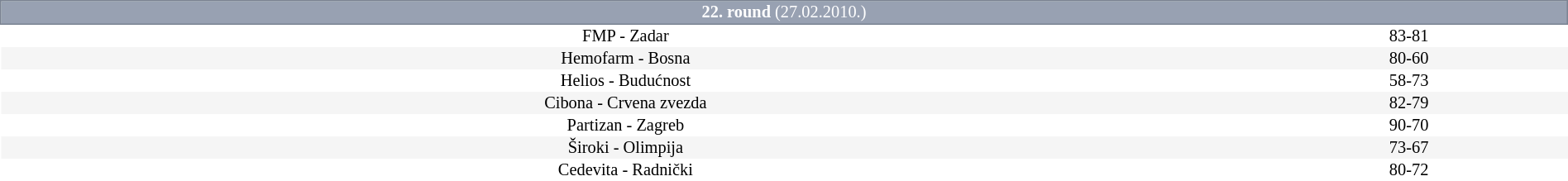<table border=0 cellspacing=0 cellpadding=1em style="font-size: 85%; border-collapse: collapse;width:100%;">
<tr>
<td colspan=5 bgcolor=#98A1B2 style="border:1px solid #7A8392; text-align:center; color:#FFFFFF;"><strong>22. round</strong> (27.02.2010.)</td>
</tr>
<tr align=center bgcolor=#FFFFFF>
<td>FMP - Zadar</td>
<td>83-81</td>
</tr>
<tr align=center bgcolor=#f5f5f5>
<td>Hemofarm - Bosna</td>
<td>80-60</td>
</tr>
<tr align=center bgcolor=#FFFFFF>
<td>Helios - Budućnost</td>
<td>58-73</td>
</tr>
<tr align=center bgcolor=#f5f5f5>
<td>Cibona - Crvena zvezda</td>
<td>82-79</td>
</tr>
<tr align=center bgcolor=#FFFFFF>
<td>Partizan - Zagreb</td>
<td>90-70</td>
</tr>
<tr align=center bgcolor=#f5f5f5>
<td>Široki - Olimpija</td>
<td>73-67</td>
</tr>
<tr align=center bgcolor=#FFFFFF>
<td>Cedevita - Radnički</td>
<td>80-72</td>
</tr>
</table>
